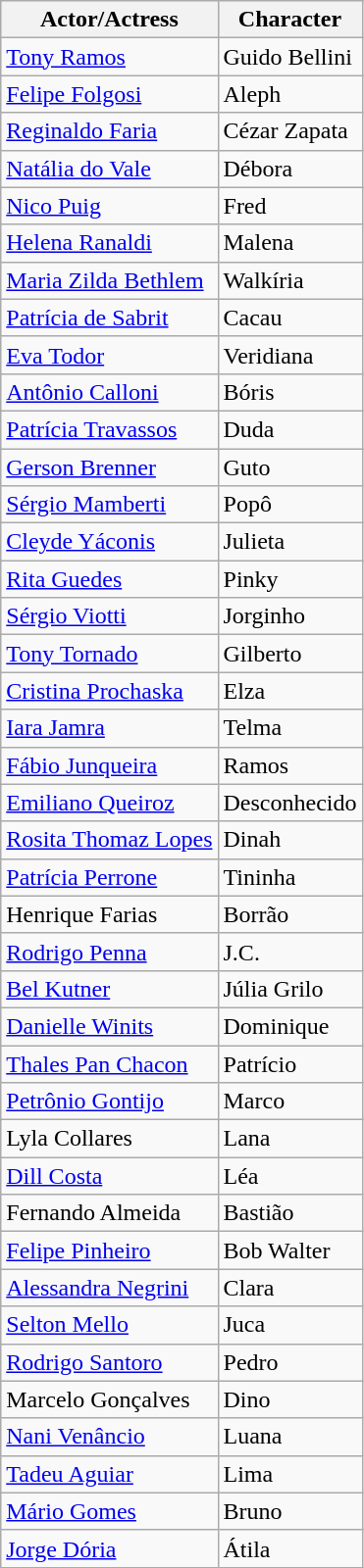<table class="wikitable sortable">
<tr>
<th>Actor/Actress</th>
<th>Character</th>
</tr>
<tr>
<td><a href='#'>Tony Ramos</a></td>
<td>Guido Bellini</td>
</tr>
<tr>
<td><a href='#'>Felipe Folgosi</a></td>
<td>Aleph</td>
</tr>
<tr>
<td><a href='#'>Reginaldo Faria</a></td>
<td>Cézar Zapata</td>
</tr>
<tr>
<td><a href='#'>Natália do Vale</a></td>
<td>Débora</td>
</tr>
<tr>
<td><a href='#'>Nico Puig</a></td>
<td>Fred</td>
</tr>
<tr>
<td><a href='#'>Helena Ranaldi</a></td>
<td>Malena</td>
</tr>
<tr>
<td><a href='#'>Maria Zilda Bethlem</a></td>
<td>Walkíria</td>
</tr>
<tr>
<td><a href='#'>Patrícia de Sabrit</a></td>
<td>Cacau</td>
</tr>
<tr>
<td><a href='#'>Eva Todor</a></td>
<td>Veridiana</td>
</tr>
<tr>
<td><a href='#'>Antônio Calloni</a></td>
<td>Bóris</td>
</tr>
<tr>
<td><a href='#'>Patrícia Travassos</a></td>
<td>Duda</td>
</tr>
<tr>
<td><a href='#'>Gerson Brenner</a></td>
<td>Guto</td>
</tr>
<tr>
<td><a href='#'>Sérgio Mamberti</a></td>
<td>Popô</td>
</tr>
<tr>
<td><a href='#'>Cleyde Yáconis</a></td>
<td>Julieta</td>
</tr>
<tr>
<td><a href='#'>Rita Guedes</a></td>
<td>Pinky</td>
</tr>
<tr>
<td><a href='#'>Sérgio Viotti</a></td>
<td>Jorginho</td>
</tr>
<tr>
<td><a href='#'>Tony Tornado</a></td>
<td>Gilberto</td>
</tr>
<tr>
<td><a href='#'>Cristina Prochaska</a></td>
<td>Elza</td>
</tr>
<tr>
<td><a href='#'>Iara Jamra</a></td>
<td>Telma</td>
</tr>
<tr>
<td><a href='#'>Fábio Junqueira</a></td>
<td>Ramos</td>
</tr>
<tr>
<td><a href='#'>Emiliano Queiroz</a></td>
<td>Desconhecido</td>
</tr>
<tr>
<td><a href='#'>Rosita Thomaz Lopes</a></td>
<td>Dinah</td>
</tr>
<tr>
<td><a href='#'>Patrícia Perrone</a></td>
<td>Tininha</td>
</tr>
<tr>
<td>Henrique Farias</td>
<td>Borrão</td>
</tr>
<tr>
<td><a href='#'>Rodrigo Penna</a></td>
<td>J.C.</td>
</tr>
<tr>
<td><a href='#'>Bel Kutner</a></td>
<td>Júlia Grilo</td>
</tr>
<tr>
<td><a href='#'>Danielle Winits</a></td>
<td>Dominique</td>
</tr>
<tr>
<td><a href='#'>Thales Pan Chacon</a></td>
<td>Patrício</td>
</tr>
<tr>
<td><a href='#'>Petrônio Gontijo</a></td>
<td>Marco</td>
</tr>
<tr>
<td>Lyla Collares</td>
<td>Lana</td>
</tr>
<tr>
<td><a href='#'>Dill Costa</a></td>
<td>Léa</td>
</tr>
<tr>
<td>Fernando Almeida</td>
<td>Bastião</td>
</tr>
<tr>
<td><a href='#'>Felipe Pinheiro</a></td>
<td>Bob Walter</td>
</tr>
<tr>
<td><a href='#'>Alessandra Negrini</a></td>
<td>Clara</td>
</tr>
<tr>
<td><a href='#'>Selton Mello</a></td>
<td>Juca</td>
</tr>
<tr>
<td><a href='#'>Rodrigo Santoro</a></td>
<td>Pedro</td>
</tr>
<tr>
<td>Marcelo Gonçalves</td>
<td>Dino</td>
</tr>
<tr>
<td><a href='#'>Nani Venâncio</a></td>
<td>Luana</td>
</tr>
<tr>
<td><a href='#'>Tadeu Aguiar</a></td>
<td>Lima</td>
</tr>
<tr>
<td><a href='#'>Mário Gomes</a></td>
<td>Bruno</td>
</tr>
<tr>
<td><a href='#'>Jorge Dória</a></td>
<td>Átila</td>
</tr>
</table>
